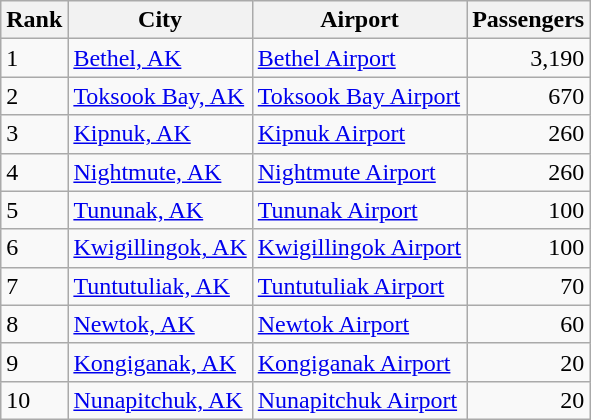<table class="wikitable">
<tr>
<th>Rank</th>
<th>City</th>
<th>Airport</th>
<th>Passengers</th>
</tr>
<tr>
<td>1</td>
<td> <a href='#'>Bethel, AK</a></td>
<td><a href='#'>Bethel Airport</a></td>
<td align=right>3,190</td>
</tr>
<tr>
<td>2</td>
<td> <a href='#'>Toksook Bay, AK</a></td>
<td><a href='#'>Toksook Bay Airport</a></td>
<td align=right>670</td>
</tr>
<tr>
<td>3</td>
<td> <a href='#'>Kipnuk, AK</a></td>
<td><a href='#'>Kipnuk Airport</a></td>
<td align=right>260</td>
</tr>
<tr>
<td>4</td>
<td> <a href='#'>Nightmute, AK</a></td>
<td><a href='#'>Nightmute Airport</a></td>
<td align=right>260</td>
</tr>
<tr>
<td>5</td>
<td> <a href='#'>Tununak, AK</a></td>
<td><a href='#'>Tununak Airport</a></td>
<td align=right>100</td>
</tr>
<tr>
<td>6</td>
<td> <a href='#'>Kwigillingok, AK</a></td>
<td><a href='#'>Kwigillingok Airport</a></td>
<td align=right>100</td>
</tr>
<tr>
<td>7</td>
<td> <a href='#'>Tuntutuliak, AK</a></td>
<td><a href='#'>Tuntutuliak Airport</a></td>
<td align=right>70</td>
</tr>
<tr>
<td>8</td>
<td> <a href='#'>Newtok, AK</a></td>
<td><a href='#'>Newtok Airport</a></td>
<td align=right>60</td>
</tr>
<tr>
<td>9</td>
<td> <a href='#'>Kongiganak, AK</a></td>
<td><a href='#'>Kongiganak Airport</a></td>
<td align=right>20</td>
</tr>
<tr>
<td>10</td>
<td> <a href='#'>Nunapitchuk, AK</a></td>
<td><a href='#'>Nunapitchuk Airport</a></td>
<td align=right>20</td>
</tr>
</table>
